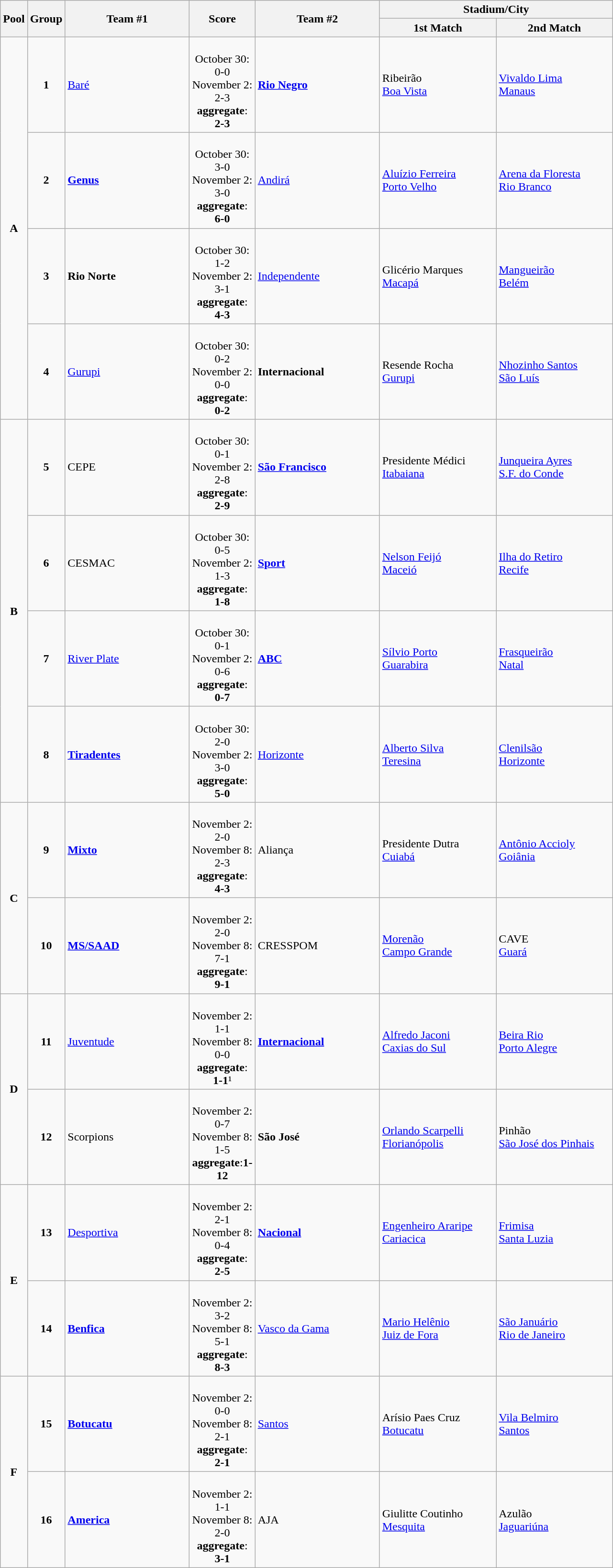<table class="wikitable">
<tr>
<th width="20" rowspan=2>Pool</th>
<th width="20" rowspan=2>Group</th>
<th width="166" rowspan=2>Team #1</th>
<th width="76" rowspan=2>Score</th>
<th width="166" rowspan=2>Team #2</th>
<th colspan=2>Stadium/City</th>
</tr>
<tr>
<th width="155">1st Match</th>
<th width="155">2nd Match</th>
</tr>
<tr>
<td rowspan=4 style="text-align:center"><strong>A</strong></td>
<td style="text-align:center"><strong>1</strong></td>
<td> <a href='#'>Baré</a></td>
<td style="text-align:center"><br>October 30: 0-0<br>
November 2: 2-3<br>
<strong>aggregate</strong>: <strong>2-3</strong></td>
<td> <strong><a href='#'>Rio Negro</a></strong></td>
<td>Ribeirão <br> <a href='#'>Boa Vista</a></td>
<td><a href='#'>Vivaldo Lima</a> <br>  <a href='#'>Manaus</a></td>
</tr>
<tr>
<td style="text-align:center"><strong>2</strong></td>
<td> <strong><a href='#'>Genus</a></strong></td>
<td style="text-align:center"><br>October 30: 3-0<br>
November 2: 3-0<br>
<strong>aggregate</strong>: <strong>6-0</strong></td>
<td> <a href='#'>Andirá</a></td>
<td><a href='#'>Aluízio Ferreira</a> <br>  <a href='#'>Porto Velho</a></td>
<td><a href='#'>Arena da Floresta</a> <br>  <a href='#'>Rio Branco</a></td>
</tr>
<tr>
<td style="text-align:center"><strong>3</strong></td>
<td> <strong>Rio Norte</strong></td>
<td style="text-align:center"><br>October 30: 1-2<br>
November 2: 3-1<br>
<strong>aggregate</strong>: <strong>4-3</strong></td>
<td> <a href='#'>Independente</a></td>
<td>Glicério Marques <br>  <a href='#'>Macapá</a></td>
<td><a href='#'>Mangueirão</a> <br>  <a href='#'>Belém</a></td>
</tr>
<tr>
<td style="text-align:center"><strong>4</strong></td>
<td> <a href='#'>Gurupi</a></td>
<td style="text-align:center"><br>October 30: 0-2<br>
November 2: 0-0<br>
<strong>aggregate</strong>: <strong>0-2</strong></td>
<td> <strong>Internacional</strong></td>
<td>Resende Rocha <br>  <a href='#'>Gurupi</a></td>
<td><a href='#'>Nhozinho Santos</a> <br>  <a href='#'>São Luís</a></td>
</tr>
<tr>
<td rowspan=4 style="text-align:center"><strong>B</strong></td>
<td style="text-align:center"><strong>5</strong></td>
<td> CEPE</td>
<td style="text-align:center"><br>October 30: 0-1<br>
November 2: 2-8<br>
<strong>aggregate</strong>: <strong>2-9</strong></td>
<td> <strong><a href='#'>São Francisco</a></strong></td>
<td>Presidente Médici <br>  <a href='#'>Itabaiana</a></td>
<td><a href='#'>Junqueira Ayres</a> <br>  <a href='#'>S.F. do Conde</a></td>
</tr>
<tr>
<td style="text-align:center"><strong>6</strong></td>
<td> CESMAC</td>
<td style="text-align:center"><br>October 30: 0-5<br>
November 2: 1-3<br>
<strong>aggregate</strong>: <strong>1-8</strong></td>
<td><strong> <a href='#'>Sport</a></strong></td>
<td><a href='#'>Nelson Feijó</a> <br>  <a href='#'>Maceió</a></td>
<td><a href='#'>Ilha do Retiro</a> <br>  <a href='#'>Recife</a></td>
</tr>
<tr>
<td style="text-align:center"><strong>7</strong></td>
<td> <a href='#'>River Plate</a></td>
<td style="text-align:center"><br>October 30: 0-1<br>
November 2: 0-6<br>
<strong>aggregate</strong>: <strong>0-7</strong></td>
<td> <strong><a href='#'>ABC</a></strong></td>
<td><a href='#'>Sílvio Porto</a> <br>  <a href='#'>Guarabira</a></td>
<td><a href='#'>Frasqueirão</a> <br>  <a href='#'>Natal</a></td>
</tr>
<tr>
<td style="text-align:center"><strong>8</strong></td>
<td> <strong><a href='#'>Tiradentes</a></strong></td>
<td style="text-align:center"><br>October 30: 2-0<br>
November 2: 3-0<br>
<strong>aggregate</strong>: <strong>5-0</strong></td>
<td> <a href='#'>Horizonte</a></td>
<td><a href='#'>Alberto Silva</a> <br>  <a href='#'>Teresina</a></td>
<td><a href='#'>Clenilsão</a> <br>  <a href='#'>Horizonte</a></td>
</tr>
<tr>
<td rowspan=2 style="text-align:center"><strong>C</strong></td>
<td style="text-align:center"><strong>9</strong></td>
<td> <strong><a href='#'>Mixto</a></strong></td>
<td style="text-align:center"><br>November 2: 2-0<br>
November 8: 2-3<br>
<strong>aggregate</strong>: <strong>4-3</strong></td>
<td> Aliança</td>
<td>Presidente Dutra <br>  <a href='#'>Cuiabá</a></td>
<td><a href='#'>Antônio Accioly</a> <br>  <a href='#'>Goiânia</a></td>
</tr>
<tr>
<td style="text-align:center"><strong>10</strong></td>
<td> <strong><a href='#'>MS/SAAD</a></strong></td>
<td style="text-align:center"><br>November 2: 2-0<br>
November 8: 7-1<br>
<strong>aggregate</strong>: <strong>9-1</strong></td>
<td> CRESSPOM</td>
<td><a href='#'>Morenão</a> <br>  <a href='#'>Campo Grande</a></td>
<td>CAVE <br>  <a href='#'>Guará</a></td>
</tr>
<tr>
<td rowspan=2 style="text-align:center"><strong>D</strong></td>
<td style="text-align:center"><strong>11</strong></td>
<td> <a href='#'>Juventude</a></td>
<td style="text-align:center"><br>November 2: 1-1<br>
November 8: 0-0<br>
<strong>aggregate</strong>: <strong>1-1</strong>¹</td>
<td> <strong><a href='#'>Internacional</a></strong></td>
<td><a href='#'>Alfredo Jaconi</a> <br>  <a href='#'>Caxias do Sul</a></td>
<td><a href='#'>Beira Rio</a> <br>  <a href='#'>Porto Alegre</a></td>
</tr>
<tr>
<td style="text-align:center"><strong>12</strong></td>
<td> Scorpions</td>
<td style="text-align:center"><br>November 2: 0-7<br>
November 8: 1-5<br>
<strong>aggregate</strong>:<strong>1-12</strong></td>
<td> <strong>São José</strong></td>
<td><a href='#'>Orlando Scarpelli</a> <br>  <a href='#'>Florianópolis</a></td>
<td>Pinhão <br>  <a href='#'>São José dos Pinhais</a></td>
</tr>
<tr>
<td rowspan=2 style="text-align:center"><strong>E</strong></td>
<td style="text-align:center"><strong>13</strong></td>
<td> <a href='#'>Desportiva</a></td>
<td style="text-align:center"><br>November 2: 2-1<br>
November 8: 0-4<br>
<strong>aggregate</strong>: <strong>2-5</strong></td>
<td> <strong><a href='#'>Nacional</a></strong></td>
<td><a href='#'>Engenheiro Araripe</a> <br>  <a href='#'>Cariacica</a></td>
<td><a href='#'>Frimisa</a> <br>  <a href='#'>Santa Luzia</a></td>
</tr>
<tr>
<td style="text-align:center"><strong>14</strong></td>
<td> <strong><a href='#'>Benfica</a></strong></td>
<td style="text-align:center"><br>November 2: 3-2<br>
November 8: 5-1<br>
<strong>aggregate</strong>: <strong>8-3</strong></td>
<td> <a href='#'>Vasco da Gama</a></td>
<td><a href='#'>Mario Helênio</a> <br>  <a href='#'>Juiz de Fora</a></td>
<td><a href='#'>São Januário</a> <br>  <a href='#'>Rio de Janeiro</a></td>
</tr>
<tr>
<td rowspan=2 style="text-align:center"><strong>F</strong></td>
<td style="text-align:center"><strong>15</strong></td>
<td> <strong><a href='#'>Botucatu</a></strong></td>
<td style="text-align:center"><br>November 2: 0-0<br>
November 8: 2-1<br>
<strong>aggregate</strong>: <strong>2-1</strong></td>
<td> <a href='#'>Santos</a></td>
<td>Arísio Paes Cruz <br>  <a href='#'>Botucatu</a></td>
<td><a href='#'>Vila Belmiro</a> <br>  <a href='#'>Santos</a></td>
</tr>
<tr>
<td style="text-align:center"><strong>16</strong></td>
<td> <strong><a href='#'>America</a></strong></td>
<td style="text-align:center"><br>November 2: 1-1<br>
November 8: 2-0<br>
<strong>aggregate</strong>: <strong>3-1</strong></td>
<td> AJA</td>
<td>Giulitte Coutinho <br>  <a href='#'>Mesquita</a></td>
<td>Azulão <br>  <a href='#'>Jaguariúna</a></td>
</tr>
</table>
